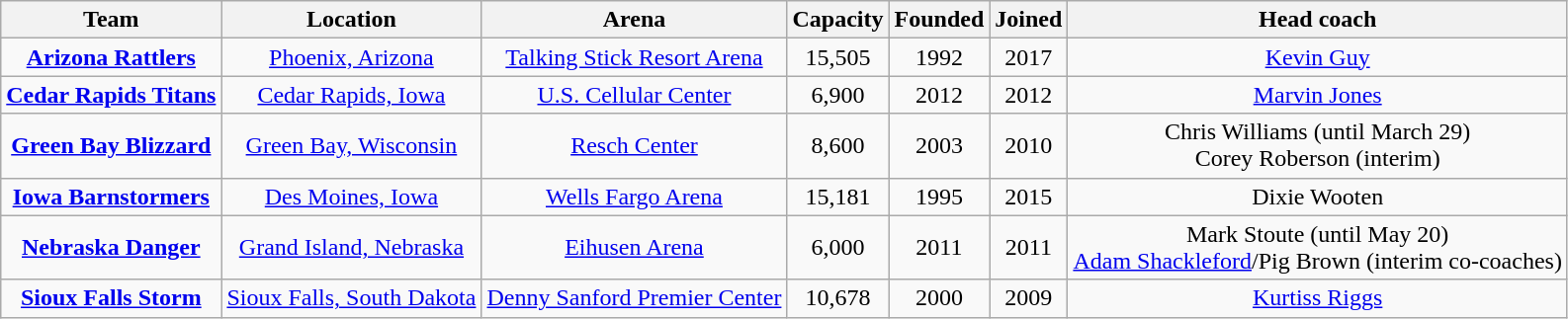<table class="wikitable" style="text-align:center">
<tr>
<th>Team</th>
<th>Location</th>
<th>Arena</th>
<th>Capacity</th>
<th>Founded</th>
<th>Joined</th>
<th>Head coach</th>
</tr>
<tr>
<td><strong><a href='#'>Arizona Rattlers</a></strong></td>
<td><a href='#'>Phoenix, Arizona</a></td>
<td><a href='#'>Talking Stick Resort Arena</a></td>
<td>15,505</td>
<td>1992</td>
<td>2017</td>
<td><a href='#'>Kevin Guy</a></td>
</tr>
<tr>
<td><strong><a href='#'>Cedar Rapids Titans</a></strong></td>
<td><a href='#'>Cedar Rapids, Iowa</a></td>
<td><a href='#'>U.S. Cellular Center</a></td>
<td>6,900</td>
<td>2012</td>
<td>2012</td>
<td><a href='#'>Marvin Jones</a></td>
</tr>
<tr>
<td><strong><a href='#'>Green Bay Blizzard</a></strong></td>
<td><a href='#'>Green Bay, Wisconsin</a></td>
<td><a href='#'>Resch Center</a></td>
<td>8,600</td>
<td>2003</td>
<td>2010</td>
<td>Chris Williams (until March 29)<br>Corey Roberson (interim)</td>
</tr>
<tr>
<td><strong><a href='#'>Iowa Barnstormers</a></strong></td>
<td><a href='#'>Des Moines, Iowa</a></td>
<td><a href='#'>Wells Fargo Arena</a></td>
<td>15,181</td>
<td>1995</td>
<td>2015</td>
<td>Dixie Wooten</td>
</tr>
<tr>
<td><strong><a href='#'>Nebraska Danger</a></strong></td>
<td><a href='#'>Grand Island, Nebraska</a></td>
<td><a href='#'>Eihusen Arena</a></td>
<td>6,000</td>
<td>2011</td>
<td>2011</td>
<td>Mark Stoute (until May 20)<br><a href='#'>Adam Shackleford</a>/Pig Brown (interim co-coaches)</td>
</tr>
<tr>
<td><strong><a href='#'>Sioux Falls Storm</a></strong></td>
<td><a href='#'>Sioux Falls, South Dakota</a></td>
<td><a href='#'>Denny Sanford Premier Center</a></td>
<td>10,678</td>
<td>2000</td>
<td>2009</td>
<td><a href='#'>Kurtiss Riggs</a></td>
</tr>
</table>
